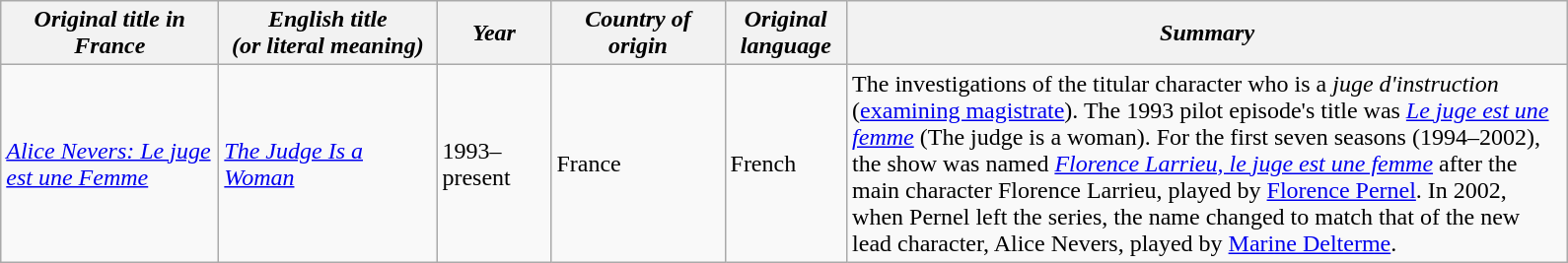<table class="wikitable">
<tr>
<th style="width:140px;"><em>Original title in France</em></th>
<th style="width:140px;"><em>English title<br>(or literal meaning)</em></th>
<th style="width:70px;"><em>Year</em></th>
<th style="width:110px;"><em>Country of origin</em></th>
<th style="width:75px;"><em>Original language</em></th>
<th style="width:480px;"><em>Summary</em></th>
</tr>
<tr>
<td><em><a href='#'>Alice Nevers: Le juge est une Femme</a></em></td>
<td><em><a href='#'>The Judge Is a Woman</a></em></td>
<td>1993–present</td>
<td>France</td>
<td>French</td>
<td>The investigations of the titular character who is a <em>juge d'instruction</em> (<a href='#'>examining magistrate</a>). The 1993 pilot episode's title was <em><a href='#'>Le juge est une femme</a></em> (The judge is a woman). For the first seven seasons (1994–2002), the show was named <em><a href='#'>Florence Larrieu, le juge est une femme</a></em> after the main character Florence Larrieu, played by <a href='#'>Florence Pernel</a>. In 2002, when Pernel left the series, the name changed to match that of the new lead character, Alice Nevers, played by <a href='#'>Marine Delterme</a>.</td>
</tr>
</table>
